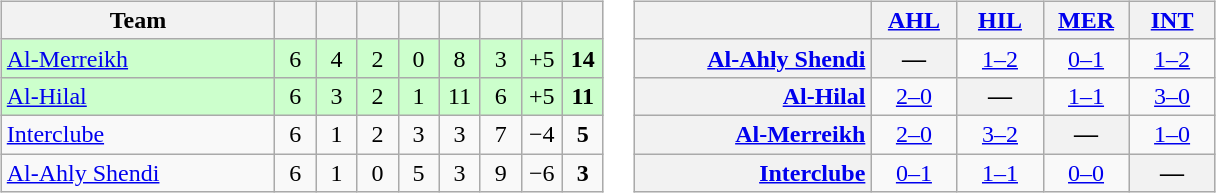<table>
<tr>
<td><br><table class="wikitable" style="text-align:center">
<tr>
<th width="175">Team</th>
<th width="20"></th>
<th width="20"></th>
<th width="20"></th>
<th width="20"></th>
<th width="20"></th>
<th width="20"></th>
<th width="20"></th>
<th width="20"></th>
</tr>
<tr bgcolor=ccffcc>
<td align=left> <a href='#'>Al-Merreikh</a></td>
<td>6</td>
<td>4</td>
<td>2</td>
<td>0</td>
<td>8</td>
<td>3</td>
<td>+5</td>
<td><strong>14</strong></td>
</tr>
<tr bgcolor=ccffcc>
<td align=left> <a href='#'>Al-Hilal</a></td>
<td>6</td>
<td>3</td>
<td>2</td>
<td>1</td>
<td>11</td>
<td>6</td>
<td>+5</td>
<td><strong>11</strong></td>
</tr>
<tr>
<td align=left> <a href='#'>Interclube</a></td>
<td>6</td>
<td>1</td>
<td>2</td>
<td>3</td>
<td>3</td>
<td>7</td>
<td>−4</td>
<td><strong>5</strong></td>
</tr>
<tr>
<td align=left> <a href='#'>Al-Ahly Shendi</a></td>
<td>6</td>
<td>1</td>
<td>0</td>
<td>5</td>
<td>3</td>
<td>9</td>
<td>−6</td>
<td><strong>3</strong></td>
</tr>
</table>
</td>
<td><br><table class="wikitable" style="text-align:center">
<tr>
<th width="150"> </th>
<th width="50"><a href='#'>AHL</a></th>
<th width="50"><a href='#'>HIL</a></th>
<th width="50"><a href='#'>MER</a></th>
<th width="50"><a href='#'>INT</a></th>
</tr>
<tr>
<th style="text-align:right;"><a href='#'>Al-Ahly Shendi</a></th>
<th>—</th>
<td><a href='#'>1–2</a></td>
<td><a href='#'>0–1</a></td>
<td><a href='#'>1–2</a></td>
</tr>
<tr>
<th style="text-align:right;"><a href='#'>Al-Hilal</a></th>
<td><a href='#'>2–0</a></td>
<th>—</th>
<td><a href='#'>1–1</a></td>
<td><a href='#'>3–0</a></td>
</tr>
<tr>
<th style="text-align:right;"><a href='#'>Al-Merreikh</a></th>
<td><a href='#'>2–0</a></td>
<td><a href='#'>3–2</a></td>
<th>—</th>
<td><a href='#'>1–0</a></td>
</tr>
<tr>
<th style="text-align:right;"><a href='#'>Interclube</a></th>
<td><a href='#'>0–1</a></td>
<td><a href='#'>1–1</a></td>
<td><a href='#'>0–0</a></td>
<th>—</th>
</tr>
</table>
</td>
</tr>
</table>
